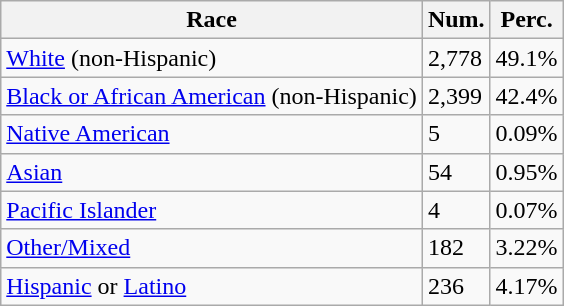<table class="wikitable">
<tr>
<th>Race</th>
<th>Num.</th>
<th>Perc.</th>
</tr>
<tr>
<td><a href='#'>White</a> (non-Hispanic)</td>
<td>2,778</td>
<td>49.1%</td>
</tr>
<tr>
<td><a href='#'>Black or African American</a> (non-Hispanic)</td>
<td>2,399</td>
<td>42.4%</td>
</tr>
<tr>
<td><a href='#'>Native American</a></td>
<td>5</td>
<td>0.09%</td>
</tr>
<tr>
<td><a href='#'>Asian</a></td>
<td>54</td>
<td>0.95%</td>
</tr>
<tr>
<td><a href='#'>Pacific Islander</a></td>
<td>4</td>
<td>0.07%</td>
</tr>
<tr>
<td><a href='#'>Other/Mixed</a></td>
<td>182</td>
<td>3.22%</td>
</tr>
<tr>
<td><a href='#'>Hispanic</a> or <a href='#'>Latino</a></td>
<td>236</td>
<td>4.17%</td>
</tr>
</table>
